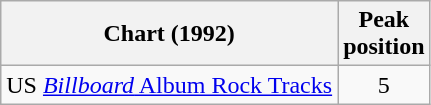<table class="wikitable sortable">
<tr>
<th>Chart (1992)</th>
<th>Peak<br>position</th>
</tr>
<tr>
<td>US <a href='#'><em>Billboard</em> Album Rock Tracks</a></td>
<td style="text-align:center;">5</td>
</tr>
</table>
